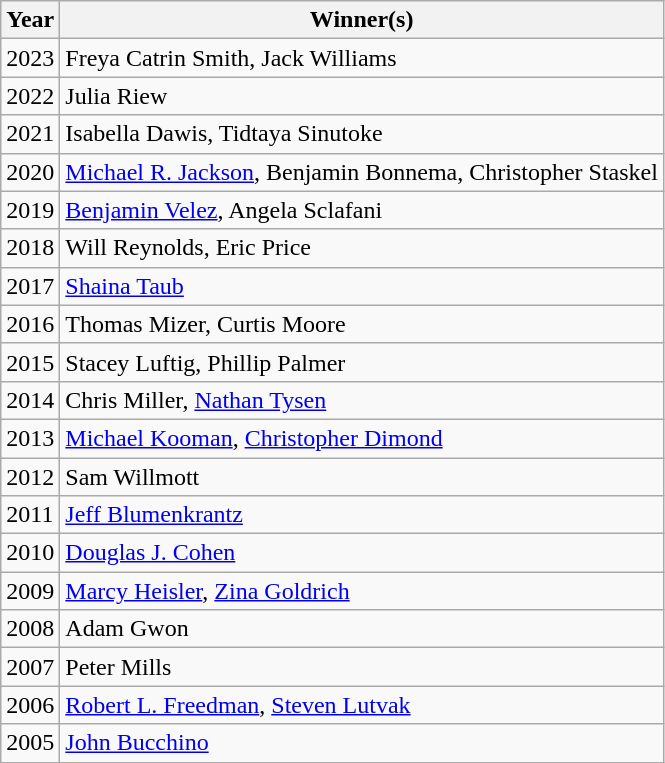<table class="wikitable">
<tr>
<th>Year</th>
<th>Winner(s)</th>
</tr>
<tr>
<td>2023</td>
<td>Freya Catrin Smith, Jack Williams</td>
</tr>
<tr>
<td>2022</td>
<td>Julia Riew</td>
</tr>
<tr>
<td>2021</td>
<td>Isabella Dawis, Tidtaya Sinutoke</td>
</tr>
<tr>
<td>2020</td>
<td><a href='#'>Michael R. Jackson</a>, Benjamin Bonnema, Christopher Staskel</td>
</tr>
<tr>
<td>2019</td>
<td><a href='#'>Benjamin Velez</a>, Angela Sclafani</td>
</tr>
<tr>
<td>2018</td>
<td>Will Reynolds, Eric Price</td>
</tr>
<tr>
<td>2017</td>
<td><a href='#'>Shaina Taub</a></td>
</tr>
<tr>
<td>2016</td>
<td>Thomas Mizer, Curtis Moore</td>
</tr>
<tr>
<td>2015</td>
<td>Stacey Luftig, Phillip Palmer</td>
</tr>
<tr>
<td>2014</td>
<td>Chris Miller, <a href='#'>Nathan Tysen</a></td>
</tr>
<tr>
<td>2013</td>
<td><a href='#'>Michael Kooman</a>, <a href='#'>Christopher Dimond</a></td>
</tr>
<tr>
<td>2012</td>
<td>Sam Willmott</td>
</tr>
<tr>
<td>2011</td>
<td><a href='#'>Jeff Blumenkrantz</a></td>
</tr>
<tr>
<td>2010</td>
<td><a href='#'>Douglas J. Cohen</a></td>
</tr>
<tr>
<td>2009</td>
<td><a href='#'>Marcy Heisler</a>, <a href='#'>Zina Goldrich</a></td>
</tr>
<tr>
<td>2008</td>
<td>Adam Gwon</td>
</tr>
<tr>
<td>2007</td>
<td>Peter Mills</td>
</tr>
<tr>
<td>2006</td>
<td><a href='#'>Robert L. Freedman</a>, <a href='#'>Steven Lutvak</a></td>
</tr>
<tr>
<td>2005</td>
<td><a href='#'>John Bucchino</a></td>
</tr>
</table>
